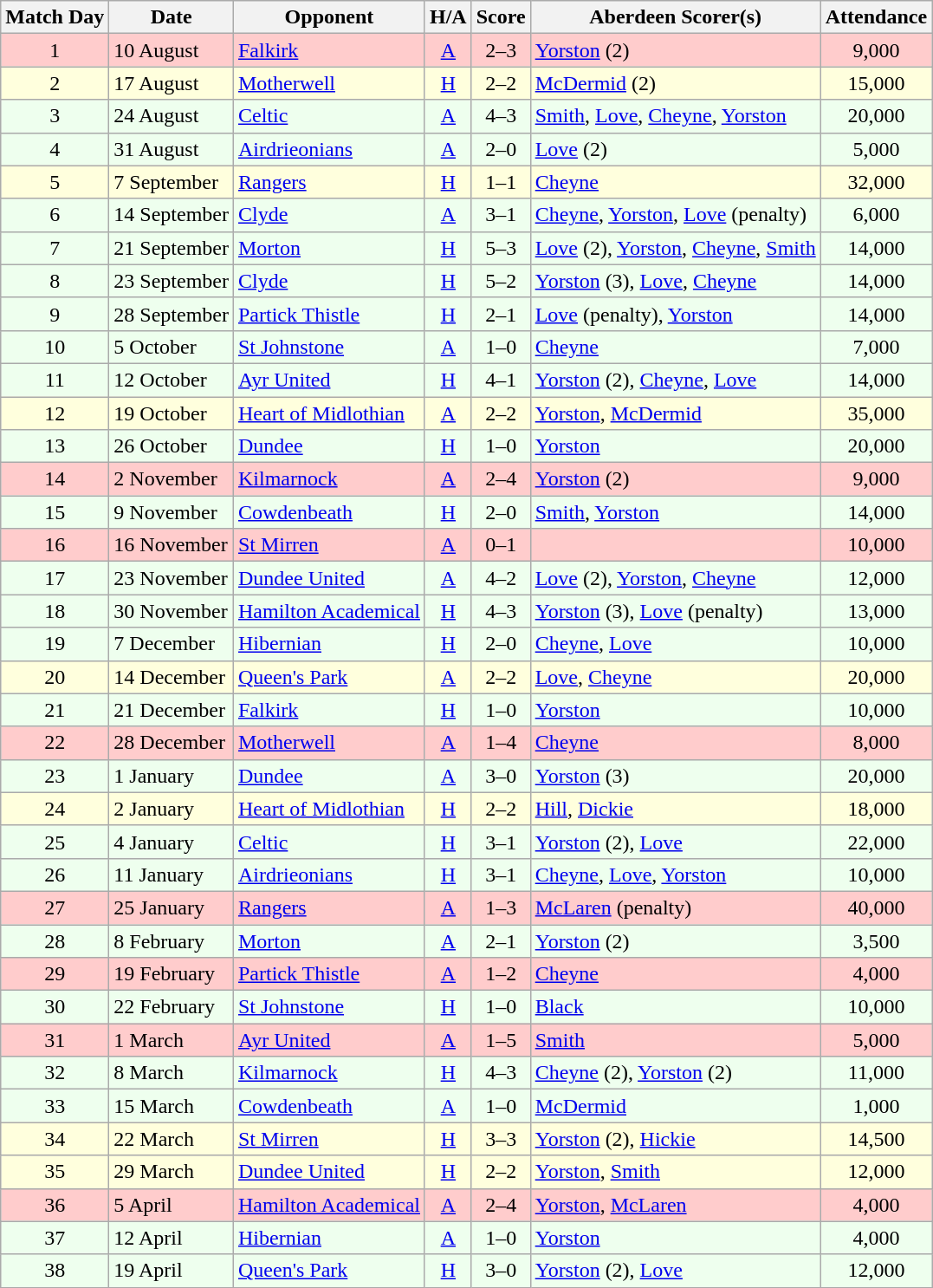<table class="wikitable" style="text-align:center">
<tr>
<th>Match Day</th>
<th>Date</th>
<th>Opponent</th>
<th>H/A</th>
<th>Score</th>
<th>Aberdeen Scorer(s)</th>
<th>Attendance</th>
</tr>
<tr bgcolor=#FFCCCC>
<td>1</td>
<td align=left>10 August</td>
<td align=left><a href='#'>Falkirk</a></td>
<td><a href='#'>A</a></td>
<td>2–3</td>
<td align=left><a href='#'>Yorston</a> (2)</td>
<td>9,000</td>
</tr>
<tr bgcolor=#FFFFDD>
<td>2</td>
<td align=left>17 August</td>
<td align=left><a href='#'>Motherwell</a></td>
<td><a href='#'>H</a></td>
<td>2–2</td>
<td align=left><a href='#'>McDermid</a> (2)</td>
<td>15,000</td>
</tr>
<tr bgcolor=#EEFFEE>
<td>3</td>
<td align=left>24 August</td>
<td align=left><a href='#'>Celtic</a></td>
<td><a href='#'>A</a></td>
<td>4–3</td>
<td align=left><a href='#'>Smith</a>, <a href='#'>Love</a>, <a href='#'>Cheyne</a>, <a href='#'>Yorston</a></td>
<td>20,000</td>
</tr>
<tr bgcolor=#EEFFEE>
<td>4</td>
<td align=left>31 August</td>
<td align=left><a href='#'>Airdrieonians</a></td>
<td><a href='#'>A</a></td>
<td>2–0</td>
<td align=left><a href='#'>Love</a> (2)</td>
<td>5,000</td>
</tr>
<tr bgcolor=#FFFFDD>
<td>5</td>
<td align=left>7 September</td>
<td align=left><a href='#'>Rangers</a></td>
<td><a href='#'>H</a></td>
<td>1–1</td>
<td align=left><a href='#'>Cheyne</a></td>
<td>32,000</td>
</tr>
<tr bgcolor=#EEFFEE>
<td>6</td>
<td align=left>14 September</td>
<td align=left><a href='#'>Clyde</a></td>
<td><a href='#'>A</a></td>
<td>3–1</td>
<td align=left><a href='#'>Cheyne</a>, <a href='#'>Yorston</a>, <a href='#'>Love</a> (penalty)</td>
<td>6,000</td>
</tr>
<tr bgcolor=#EEFFEE>
<td>7</td>
<td align=left>21 September</td>
<td align=left><a href='#'>Morton</a></td>
<td><a href='#'>H</a></td>
<td>5–3</td>
<td align=left><a href='#'>Love</a> (2), <a href='#'>Yorston</a>, <a href='#'>Cheyne</a>, <a href='#'>Smith</a></td>
<td>14,000</td>
</tr>
<tr bgcolor=#EEFFEE>
<td>8</td>
<td align=left>23 September</td>
<td align=left><a href='#'>Clyde</a></td>
<td><a href='#'>H</a></td>
<td>5–2</td>
<td align=left><a href='#'>Yorston</a> (3), <a href='#'>Love</a>, <a href='#'>Cheyne</a></td>
<td>14,000</td>
</tr>
<tr bgcolor=#EEFFEE>
<td>9</td>
<td align=left>28 September</td>
<td align=left><a href='#'>Partick Thistle</a></td>
<td><a href='#'>H</a></td>
<td>2–1</td>
<td align=left><a href='#'>Love</a> (penalty), <a href='#'>Yorston</a></td>
<td>14,000</td>
</tr>
<tr bgcolor=#EEFFEE>
<td>10</td>
<td align=left>5 October</td>
<td align=left><a href='#'>St Johnstone</a></td>
<td><a href='#'>A</a></td>
<td>1–0</td>
<td align=left><a href='#'>Cheyne</a></td>
<td>7,000</td>
</tr>
<tr bgcolor=#EEFFEE>
<td>11</td>
<td align=left>12 October</td>
<td align=left><a href='#'>Ayr United</a></td>
<td><a href='#'>H</a></td>
<td>4–1</td>
<td align=left><a href='#'>Yorston</a> (2), <a href='#'>Cheyne</a>, <a href='#'>Love</a></td>
<td>14,000</td>
</tr>
<tr bgcolor=#FFFFDD>
<td>12</td>
<td align=left>19 October</td>
<td align=left><a href='#'>Heart of Midlothian</a></td>
<td><a href='#'>A</a></td>
<td>2–2</td>
<td align=left><a href='#'>Yorston</a>, <a href='#'>McDermid</a></td>
<td>35,000</td>
</tr>
<tr bgcolor=#EEFFEE>
<td>13</td>
<td align=left>26 October</td>
<td align=left><a href='#'>Dundee</a></td>
<td><a href='#'>H</a></td>
<td>1–0</td>
<td align=left><a href='#'>Yorston</a></td>
<td>20,000</td>
</tr>
<tr bgcolor=#FFCCCC>
<td>14</td>
<td align=left>2 November</td>
<td align=left><a href='#'>Kilmarnock</a></td>
<td><a href='#'>A</a></td>
<td>2–4</td>
<td align=left><a href='#'>Yorston</a> (2)</td>
<td>9,000</td>
</tr>
<tr bgcolor=#EEFFEE>
<td>15</td>
<td align=left>9 November</td>
<td align=left><a href='#'>Cowdenbeath</a></td>
<td><a href='#'>H</a></td>
<td>2–0</td>
<td align=left><a href='#'>Smith</a>, <a href='#'>Yorston</a></td>
<td>14,000</td>
</tr>
<tr bgcolor=#FFCCCC>
<td>16</td>
<td align=left>16 November</td>
<td align=left><a href='#'>St Mirren</a></td>
<td><a href='#'>A</a></td>
<td>0–1</td>
<td align=left></td>
<td>10,000</td>
</tr>
<tr bgcolor=#EEFFEE>
<td>17</td>
<td align=left>23 November</td>
<td align=left><a href='#'>Dundee United</a></td>
<td><a href='#'>A</a></td>
<td>4–2</td>
<td align=left><a href='#'>Love</a> (2), <a href='#'>Yorston</a>, <a href='#'>Cheyne</a></td>
<td>12,000</td>
</tr>
<tr bgcolor=#EEFFEE>
<td>18</td>
<td align=left>30 November</td>
<td align=left><a href='#'>Hamilton Academical</a></td>
<td><a href='#'>H</a></td>
<td>4–3</td>
<td align=left><a href='#'>Yorston</a> (3), <a href='#'>Love</a> (penalty)</td>
<td>13,000</td>
</tr>
<tr bgcolor=#EEFFEE>
<td>19</td>
<td align=left>7 December</td>
<td align=left><a href='#'>Hibernian</a></td>
<td><a href='#'>H</a></td>
<td>2–0</td>
<td align=left><a href='#'>Cheyne</a>, <a href='#'>Love</a></td>
<td>10,000</td>
</tr>
<tr bgcolor=#FFFFDD>
<td>20</td>
<td align=left>14 December</td>
<td align=left><a href='#'>Queen's Park</a></td>
<td><a href='#'>A</a></td>
<td>2–2</td>
<td align=left><a href='#'>Love</a>, <a href='#'>Cheyne</a></td>
<td>20,000</td>
</tr>
<tr bgcolor=#EEFFEE>
<td>21</td>
<td align=left>21 December</td>
<td align=left><a href='#'>Falkirk</a></td>
<td><a href='#'>H</a></td>
<td>1–0</td>
<td align=left><a href='#'>Yorston</a></td>
<td>10,000</td>
</tr>
<tr bgcolor=#FFCCCC>
<td>22</td>
<td align=left>28 December</td>
<td align=left><a href='#'>Motherwell</a></td>
<td><a href='#'>A</a></td>
<td>1–4</td>
<td align=left><a href='#'>Cheyne</a></td>
<td>8,000</td>
</tr>
<tr bgcolor=#EEFFEE>
<td>23</td>
<td align=left>1 January</td>
<td align=left><a href='#'>Dundee</a></td>
<td><a href='#'>A</a></td>
<td>3–0</td>
<td align=left><a href='#'>Yorston</a> (3)</td>
<td>20,000</td>
</tr>
<tr bgcolor=#FFFFDD>
<td>24</td>
<td align=left>2 January</td>
<td align=left><a href='#'>Heart of Midlothian</a></td>
<td><a href='#'>H</a></td>
<td>2–2</td>
<td align=left><a href='#'>Hill</a>, <a href='#'>Dickie</a></td>
<td>18,000</td>
</tr>
<tr bgcolor=#EEFFEE>
<td>25</td>
<td align=left>4 January</td>
<td align=left><a href='#'>Celtic</a></td>
<td><a href='#'>H</a></td>
<td>3–1</td>
<td align=left><a href='#'>Yorston</a> (2), <a href='#'>Love</a></td>
<td>22,000</td>
</tr>
<tr bgcolor=#EEFFEE>
<td>26</td>
<td align=left>11 January</td>
<td align=left><a href='#'>Airdrieonians</a></td>
<td><a href='#'>H</a></td>
<td>3–1</td>
<td align=left><a href='#'>Cheyne</a>, <a href='#'>Love</a>, <a href='#'>Yorston</a></td>
<td>10,000</td>
</tr>
<tr bgcolor=#FFCCCC>
<td>27</td>
<td align=left>25 January</td>
<td align=left><a href='#'>Rangers</a></td>
<td><a href='#'>A</a></td>
<td>1–3</td>
<td align=left><a href='#'>McLaren</a> (penalty)</td>
<td>40,000</td>
</tr>
<tr bgcolor=#EEFFEE>
<td>28</td>
<td align=left>8 February</td>
<td align=left><a href='#'>Morton</a></td>
<td><a href='#'>A</a></td>
<td>2–1</td>
<td align=left><a href='#'>Yorston</a> (2)</td>
<td>3,500</td>
</tr>
<tr bgcolor=#FFCCCC>
<td>29</td>
<td align=left>19 February</td>
<td align=left><a href='#'>Partick Thistle</a></td>
<td><a href='#'>A</a></td>
<td>1–2</td>
<td align=left><a href='#'>Cheyne</a></td>
<td>4,000</td>
</tr>
<tr bgcolor=#EEFFEE>
<td>30</td>
<td align=left>22 February</td>
<td align=left><a href='#'>St Johnstone</a></td>
<td><a href='#'>H</a></td>
<td>1–0</td>
<td align=left><a href='#'>Black</a></td>
<td>10,000</td>
</tr>
<tr bgcolor=#FFCCCC>
<td>31</td>
<td align=left>1 March</td>
<td align=left><a href='#'>Ayr United</a></td>
<td><a href='#'>A</a></td>
<td>1–5</td>
<td align=left><a href='#'>Smith</a></td>
<td>5,000</td>
</tr>
<tr bgcolor=#EEFFEE>
<td>32</td>
<td align=left>8 March</td>
<td align=left><a href='#'>Kilmarnock</a></td>
<td><a href='#'>H</a></td>
<td>4–3</td>
<td align=left><a href='#'>Cheyne</a> (2), <a href='#'>Yorston</a> (2)</td>
<td>11,000</td>
</tr>
<tr bgcolor=#EEFFEE>
<td>33</td>
<td align=left>15 March</td>
<td align=left><a href='#'>Cowdenbeath</a></td>
<td><a href='#'>A</a></td>
<td>1–0</td>
<td align=left><a href='#'>McDermid</a></td>
<td>1,000</td>
</tr>
<tr bgcolor=#FFFFDD>
<td>34</td>
<td align=left>22 March</td>
<td align=left><a href='#'>St Mirren</a></td>
<td><a href='#'>H</a></td>
<td>3–3</td>
<td align=left><a href='#'>Yorston</a> (2), <a href='#'>Hickie</a></td>
<td>14,500</td>
</tr>
<tr bgcolor=#FFFFDD>
<td>35</td>
<td align=left>29 March</td>
<td align=left><a href='#'>Dundee United</a></td>
<td><a href='#'>H</a></td>
<td>2–2</td>
<td align=left><a href='#'>Yorston</a>, <a href='#'>Smith</a></td>
<td>12,000</td>
</tr>
<tr bgcolor=#FFCCCC>
<td>36</td>
<td align=left>5 April</td>
<td align=left><a href='#'>Hamilton Academical</a></td>
<td><a href='#'>A</a></td>
<td>2–4</td>
<td align=left><a href='#'>Yorston</a>, <a href='#'>McLaren</a></td>
<td>4,000</td>
</tr>
<tr bgcolor=#EEFFEE>
<td>37</td>
<td align=left>12 April</td>
<td align=left><a href='#'>Hibernian</a></td>
<td><a href='#'>A</a></td>
<td>1–0</td>
<td align=left><a href='#'>Yorston</a></td>
<td>4,000</td>
</tr>
<tr bgcolor=#EEFFEE>
<td>38</td>
<td align=left>19 April</td>
<td align=left><a href='#'>Queen's Park</a></td>
<td><a href='#'>H</a></td>
<td>3–0</td>
<td align=left><a href='#'>Yorston</a> (2), <a href='#'>Love</a></td>
<td>12,000</td>
</tr>
</table>
